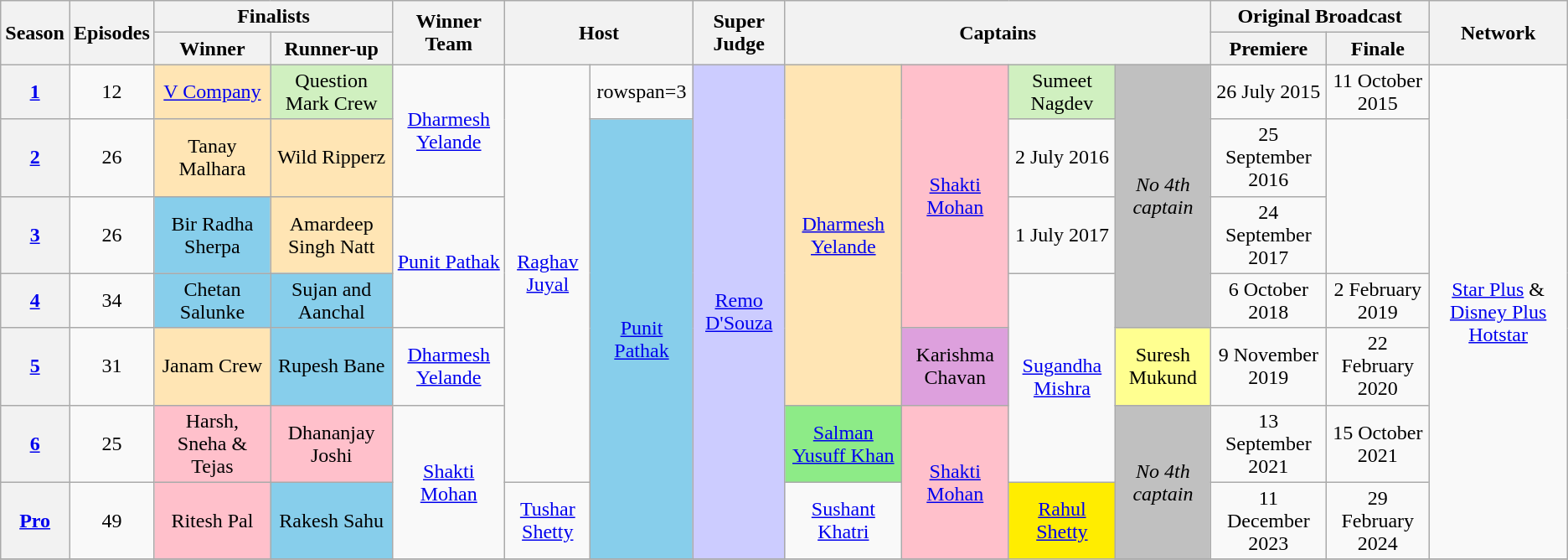<table class="wikitable" style="text-align:center; font-size:100%;">
<tr>
<th rowspan="2">Season</th>
<th rowspan="2">Episodes</th>
<th colspan="2">Finalists</th>
<th rowspan="2">Winner Team</th>
<th colspan="2"rowspan="2">Host</th>
<th rowspan="2">Super Judge</th>
<th colspan="4"rowspan="2">Captains</th>
<th colspan="2">Original Broadcast</th>
<th rowspan="2">Network</th>
</tr>
<tr>
<th background:gold;" align="center">Winner</th>
<th background:gold;" align="center">Runner-up</th>
<th background:gold;" align="center">Premiere</th>
<th background:gold;" align="center">Finale</th>
</tr>
<tr>
<th scope="row"><a href='#'>1</a></th>
<td>12</td>
<td style=" background:#FFE5B4;"><a href='#'>V Company</a></td>
<td style=" background:#d0f0c0;">Question Mark Crew</td>
<td rowspan="2"><a href='#'>Dharmesh Yelande</a></td>
<td rowspan=6><a href='#'>Raghav Juyal</a></td>
<td>rowspan=3 </td>
<td rowspan=7 style=" background:#ccf;"><a href='#'>Remo D'Souza</a></td>
<td rowspan=5 style=" background:#FFE5B4;"><a href='#'>Dharmesh Yelande</a></td>
<td rowspan=4 style=" background:pink;"><a href='#'>Shakti Mohan</a></td>
<td style=" background:#d0f0c0;">Sumeet Nagdev</td>
<td rowspan=4 style="background:#C0C0C0"><em>No 4th captain</em></td>
<td>26 July 2015</td>
<td>11 October 2015</td>
<td rowspan=7><a href='#'>Star Plus</a> & <a href='#'>Disney Plus Hotstar</a></td>
</tr>
<tr>
<th scope="row"><a href='#'>2</a></th>
<td>26</td>
<td style=" background:#FFE5B4;">Tanay Malhara</td>
<td style=" background:#FFE5B4;">Wild Ripperz</td>
<td rowspan=6 style=" background:#87ceeb;"><a href='#'>Punit Pathak</a></td>
<td>2 July 2016</td>
<td>25 September 2016</td>
</tr>
<tr>
<th scope="row"><a href='#'>3</a></th>
<td>26</td>
<td style=" background:#87ceeb;">Bir Radha Sherpa</td>
<td style=" background:#FFE5B4;">Amardeep Singh Natt</td>
<td rowspan="2"><a href='#'>Punit Pathak</a></td>
<td>1 July 2017</td>
<td>24 September 2017</td>
</tr>
<tr>
<th scope="row"><a href='#'>4</a></th>
<td>34</td>
<td style=" background:#87ceeb;">Chetan Salunke</td>
<td style=" background:#87ceeb;">Sujan and Aanchal</td>
<td rowspan=3><a href='#'>Sugandha Mishra</a></td>
<td>6 October 2018</td>
<td>2 February 2019</td>
</tr>
<tr>
<th scope="row"><a href='#'>5</a></th>
<td>31</td>
<td style=" background:#FFE5B4;">Janam Crew</td>
<td style=" background:#87ceeb;">Rupesh Bane</td>
<td><a href='#'>Dharmesh Yelande</a></td>
<td style=" background:#dda0dd ;">Karishma Chavan</td>
<td style=" background:#FFFF90;">Suresh Mukund</td>
<td>9 November 2019</td>
<td>22 February 2020</td>
</tr>
<tr>
<th scope="row"><a href='#'>6</a></th>
<td align="center">25</td>
<td style=" background:pink;">Harsh, Sneha & Tejas</td>
<td style=" background:pink;">Dhananjay Joshi</td>
<td rowspan="2"><a href='#'>Shakti Mohan</a></td>
<td style=" background:#8deb87;"><a href='#'>Salman Yusuff Khan</a></td>
<td rowspan=2 style=" background:pink;"><a href='#'>Shakti Mohan</a></td>
<td rowspan=2 style="background:#C0C0C0"><em>No 4th captain</em></td>
<td>13 September 2021</td>
<td>15 October 2021</td>
</tr>
<tr>
<th scope="row"><a href='#'>Pro</a></th>
<td>49</td>
<td Bgcolor=pink>Ritesh Pal</td>
<td Bgcolor=#87ceeb>Rakesh Sahu</td>
<td><a href='#'>Tushar Shetty</a></td>
<td><a href='#'>Sushant Khatri</a></td>
<td rowspan= 2 style="background:#ffed00;"><a href='#'>Rahul Shetty</a></td>
<td>11 December 2023</td>
<td>29 February 2024</td>
</tr>
<tr>
</tr>
</table>
